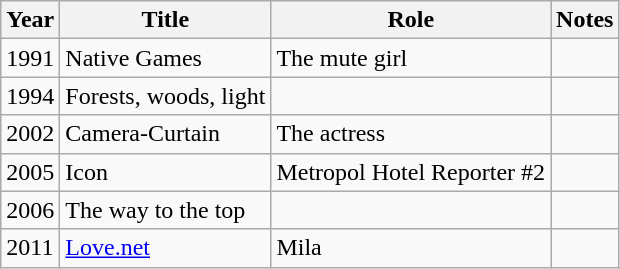<table class="wikitable">
<tr>
<th>Year</th>
<th>Title</th>
<th>Role</th>
<th>Notes</th>
</tr>
<tr>
<td>1991</td>
<td>Native Games</td>
<td>The mute girl</td>
<td></td>
</tr>
<tr>
<td>1994</td>
<td>Forests, woods, light</td>
<td></td>
<td></td>
</tr>
<tr>
<td>2002</td>
<td>Camera-Curtain</td>
<td>The actress</td>
<td></td>
</tr>
<tr>
<td>2005</td>
<td>Icon</td>
<td>Metropol Hotel Reporter #2</td>
<td></td>
</tr>
<tr>
<td>2006</td>
<td>The way to the top</td>
<td></td>
<td></td>
</tr>
<tr>
<td>2011</td>
<td><a href='#'>Love.net</a></td>
<td>Mila</td>
<td></td>
</tr>
</table>
